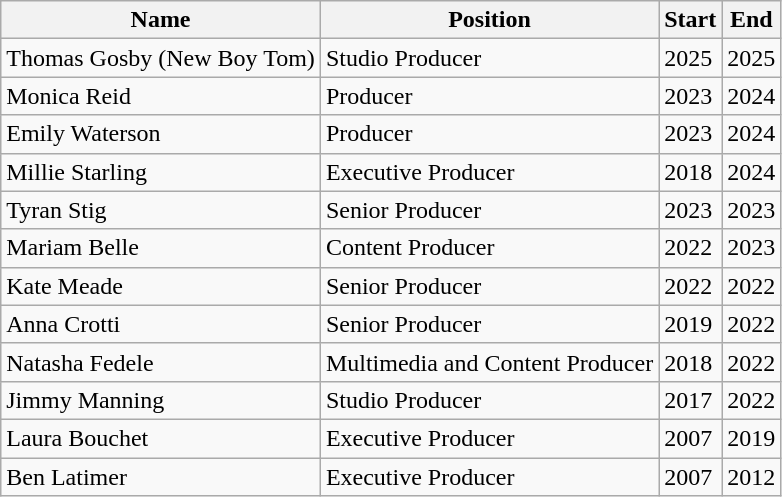<table class="wikitable">
<tr>
<th>Name</th>
<th>Position</th>
<th>Start</th>
<th>End</th>
</tr>
<tr>
<td>Thomas Gosby (New Boy Tom)</td>
<td>Studio Producer</td>
<td>2025</td>
<td>2025</td>
</tr>
<tr>
<td>Monica Reid</td>
<td>Producer</td>
<td>2023</td>
<td>2024</td>
</tr>
<tr>
<td>Emily Waterson</td>
<td>Producer</td>
<td>2023</td>
<td>2024</td>
</tr>
<tr>
<td>Millie Starling</td>
<td>Executive Producer</td>
<td>2018</td>
<td>2024</td>
</tr>
<tr>
<td>Tyran Stig</td>
<td>Senior Producer</td>
<td>2023</td>
<td>2023</td>
</tr>
<tr>
<td>Mariam Belle</td>
<td>Content Producer</td>
<td>2022</td>
<td>2023</td>
</tr>
<tr>
<td>Kate Meade</td>
<td>Senior Producer</td>
<td>2022</td>
<td>2022</td>
</tr>
<tr>
<td>Anna Crotti</td>
<td>Senior Producer</td>
<td>2019</td>
<td>2022</td>
</tr>
<tr>
<td>Natasha Fedele</td>
<td>Multimedia and Content Producer</td>
<td>2018</td>
<td>2022</td>
</tr>
<tr>
<td>Jimmy Manning</td>
<td>Studio Producer</td>
<td>2017</td>
<td>2022</td>
</tr>
<tr>
<td>Laura Bouchet</td>
<td>Executive Producer</td>
<td>2007</td>
<td>2019</td>
</tr>
<tr>
<td>Ben Latimer</td>
<td>Executive Producer</td>
<td>2007</td>
<td>2012</td>
</tr>
</table>
